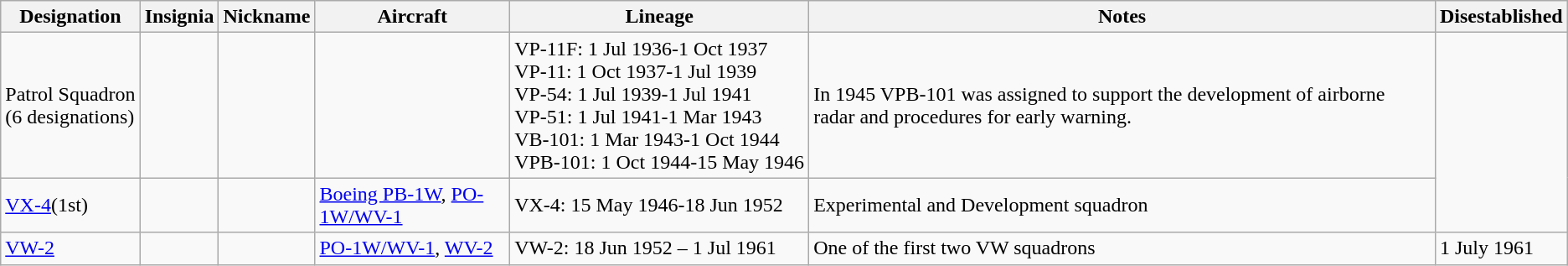<table class="wikitable">
<tr>
<th>Designation</th>
<th>Insignia</th>
<th>Nickname</th>
<th>Aircraft</th>
<th>Lineage</th>
<th>Notes</th>
<th>Disestablished</th>
</tr>
<tr>
<td style="white-space: nowrap;">Patrol Squadron<br>(6 designations)</td>
<td></td>
<td></td>
<td></td>
<td style="white-space: nowrap;">VP-11F: 1 Jul 1936-1 Oct 1937<br>VP-11: 1 Oct 1937-1 Jul 1939<br>VP-54: 1 Jul 1939-1 Jul 1941<br>VP-51: 1 Jul 1941-1 Mar 1943<br>VB-101: 1 Mar 1943-1 Oct 1944<br>VPB-101: 1 Oct 1944-15 May 1946</td>
<td>In 1945 VPB-101 was assigned to support the development of airborne radar and procedures for early warning.</td>
</tr>
<tr>
<td><a href='#'>VX-4</a>(1st)</td>
<td></td>
<td></td>
<td><a href='#'>Boeing PB-1W</a>, <a href='#'>PO-1W/WV-1</a></td>
<td>VX-4: 15 May 1946-18 Jun 1952</td>
<td>Experimental and Development squadron</td>
</tr>
<tr>
<td><a href='#'>VW-2</a></td>
<td></td>
<td></td>
<td><a href='#'>PO-1W/WV-1</a>, <a href='#'>WV-2</a></td>
<td>VW-2: 18 Jun 1952 – 1 Jul 1961</td>
<td>One of the first two VW squadrons</td>
<td>1 July 1961</td>
</tr>
</table>
